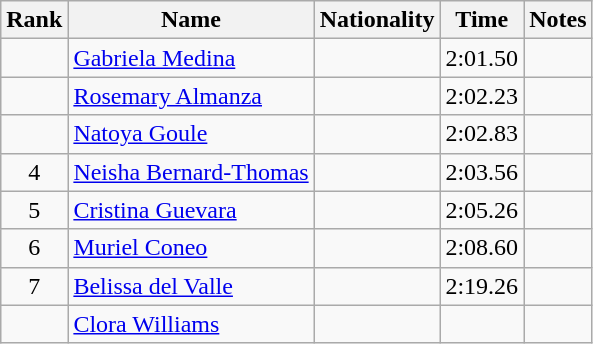<table class="wikitable sortable" style="text-align:center">
<tr>
<th>Rank</th>
<th>Name</th>
<th>Nationality</th>
<th>Time</th>
<th>Notes</th>
</tr>
<tr>
<td></td>
<td align=left><a href='#'>Gabriela Medina</a></td>
<td align=left></td>
<td>2:01.50</td>
<td></td>
</tr>
<tr>
<td></td>
<td align=left><a href='#'>Rosemary Almanza</a></td>
<td align=left></td>
<td>2:02.23</td>
<td></td>
</tr>
<tr>
<td></td>
<td align=left><a href='#'>Natoya Goule</a></td>
<td align=left></td>
<td>2:02.83</td>
<td></td>
</tr>
<tr>
<td>4</td>
<td align=left><a href='#'>Neisha Bernard-Thomas</a></td>
<td align=left></td>
<td>2:03.56</td>
<td></td>
</tr>
<tr>
<td>5</td>
<td align=left><a href='#'>Cristina Guevara</a></td>
<td align=left></td>
<td>2:05.26</td>
<td></td>
</tr>
<tr>
<td>6</td>
<td align=left><a href='#'>Muriel Coneo</a></td>
<td align=left></td>
<td>2:08.60</td>
<td></td>
</tr>
<tr>
<td>7</td>
<td align=left><a href='#'>Belissa del Valle</a></td>
<td align=left></td>
<td>2:19.26</td>
<td></td>
</tr>
<tr>
<td></td>
<td align=left><a href='#'>Clora Williams</a></td>
<td align=left></td>
<td></td>
<td></td>
</tr>
</table>
